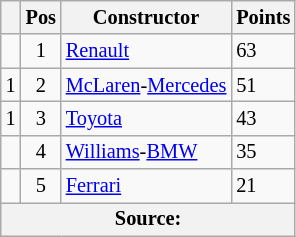<table class="wikitable" style="font-size: 85%;">
<tr>
<th></th>
<th>Pos</th>
<th>Constructor</th>
<th>Points</th>
</tr>
<tr>
<td></td>
<td align="center">1</td>
<td> <a href='#'>Renault</a></td>
<td>63</td>
</tr>
<tr>
<td> 1</td>
<td align="center">2</td>
<td> <a href='#'>McLaren</a>-<a href='#'>Mercedes</a></td>
<td>51</td>
</tr>
<tr>
<td> 1</td>
<td align="center">3</td>
<td> <a href='#'>Toyota</a></td>
<td>43</td>
</tr>
<tr>
<td></td>
<td align="center">4</td>
<td> <a href='#'>Williams</a>-<a href='#'>BMW</a></td>
<td>35</td>
</tr>
<tr>
<td></td>
<td align="center">5</td>
<td> <a href='#'>Ferrari</a></td>
<td>21</td>
</tr>
<tr>
<th colspan=4>Source: </th>
</tr>
</table>
